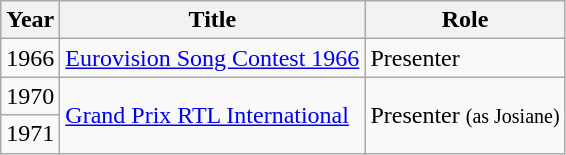<table class="wikitable sortable">
<tr>
<th>Year</th>
<th>Title</th>
<th>Role</th>
</tr>
<tr>
<td>1966</td>
<td><a href='#'>Eurovision Song Contest 1966</a></td>
<td>Presenter</td>
</tr>
<tr>
<td>1970</td>
<td rowspan="2"><a href='#'>Grand Prix RTL International</a></td>
<td rowspan="2">Presenter <small>(as Josiane)</small></td>
</tr>
<tr>
<td>1971</td>
</tr>
</table>
